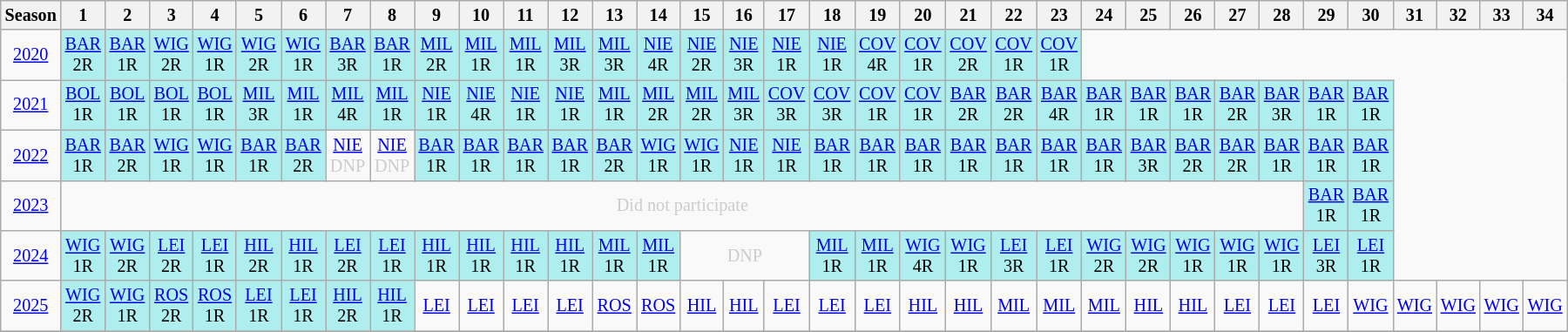<table class="wikitable" style="width:28%; margin:0; font-size:84%">
<tr>
<th>Season</th>
<th>1</th>
<th>2</th>
<th>3</th>
<th>4</th>
<th>5</th>
<th>6</th>
<th>7</th>
<th>8</th>
<th>9</th>
<th>10</th>
<th>11</th>
<th>12</th>
<th>13</th>
<th>14</th>
<th>15</th>
<th>16</th>
<th>17</th>
<th>18</th>
<th>19</th>
<th>20</th>
<th>21</th>
<th>22</th>
<th>23</th>
<th>24</th>
<th>25</th>
<th>26</th>
<th>27</th>
<th>28</th>
<th>29</th>
<th>30</th>
<th>31</th>
<th>32</th>
<th>33</th>
<th>34</th>
</tr>
<tr>
<td style="text-align:center;"background:#efefef;"><a href='#'>2020</a></td>
<td style="text-align:center; background:#afeeee;"><a href='#'>BAR</a><br>2R</td>
<td style="text-align:center; background:#afeeee;"><a href='#'>BAR</a><br>1R</td>
<td style="text-align:center; background:#afeeee;"><a href='#'>WIG</a><br>2R</td>
<td style="text-align:center; background:#afeeee;"><a href='#'>WIG</a><br>1R</td>
<td style="text-align:center; background:#afeeee;"><a href='#'>WIG</a><br>2R</td>
<td style="text-align:center; background:#afeeee;"><a href='#'>WIG</a><br>1R</td>
<td style="text-align:center; background:#afeeee;"><a href='#'>BAR</a><br>3R</td>
<td style="text-align:center; background:#afeeee;"><a href='#'>BAR</a><br>1R</td>
<td style="text-align:center; background:#afeeee;"><a href='#'>MIL</a><br>2R</td>
<td style="text-align:center; background:#afeeee;"><a href='#'>MIL</a><br>1R</td>
<td style="text-align:center; background:#afeeee;"><a href='#'>MIL</a><br>1R</td>
<td style="text-align:center; background:#afeeee;"><a href='#'>MIL</a><br>3R</td>
<td style="text-align:center; background:#afeeee;"><a href='#'>MIL</a><br>3R</td>
<td style="text-align:center; background:#afeeee;"><a href='#'>NIE</a><br>4R</td>
<td style="text-align:center; background:#afeeee;"><a href='#'>NIE</a><br>2R</td>
<td style="text-align:center; background:#afeeee;"><a href='#'>NIE</a><br>3R</td>
<td style="text-align:center; background:#afeeee;"><a href='#'>NIE</a><br>1R</td>
<td style="text-align:center; background:#afeeee;"><a href='#'>NIE</a><br>1R</td>
<td style="text-align:center; background:#afeeee;"><a href='#'>COV</a><br>4R</td>
<td style="text-align:center; background:#afeeee;"><a href='#'>COV</a><br>1R</td>
<td style="text-align:center; background:#afeeee;"><a href='#'>COV</a><br>2R</td>
<td style="text-align:center; background:#afeeee;"><a href='#'>COV</a><br>1R</td>
<td style="text-align:center; background:#afeeee;"><a href='#'>COV</a><br>1R</td>
</tr>
<tr>
<td style="text-align:center;"background:#efefef;"><a href='#'>2021</a></td>
<td style="text-align:center; background:#afeeee;"><a href='#'>BOL</a><br>1R</td>
<td style="text-align:center; background:#afeeee;"><a href='#'>BOL</a><br>1R</td>
<td style="text-align:center; background:#afeeee;"><a href='#'>BOL</a><br>1R</td>
<td style="text-align:center; background:#afeeee;"><a href='#'>BOL</a><br>1R</td>
<td style="text-align:center; background:#afeeee;"><a href='#'>MIL</a><br>3R</td>
<td style="text-align:center; background:#afeeee;"><a href='#'>MIL</a><br>1R</td>
<td style="text-align:center; background:#afeeee;"><a href='#'>MIL</a><br>4R</td>
<td style="text-align:center; background:#afeeee;"><a href='#'>MIL</a><br>1R</td>
<td style="text-align:center; background:#afeeee;"><a href='#'>NIE</a><br>1R</td>
<td style="text-align:center; background:#afeeee;"><a href='#'>NIE</a><br>4R</td>
<td style="text-align:center; background:#afeeee;"><a href='#'>NIE</a><br>1R</td>
<td style="text-align:center; background:#afeeee;"><a href='#'>NIE</a><br>1R</td>
<td style="text-align:center; background:#afeeee;"><a href='#'>MIL</a><br>1R</td>
<td style="text-align:center; background:#afeeee;"><a href='#'>MIL</a><br>2R</td>
<td style="text-align:center; background:#afeeee;"><a href='#'>MIL</a><br>2R</td>
<td style="text-align:center; background:#afeeee;"><a href='#'>MIL</a><br>3R</td>
<td style="text-align:center; background:#afeeee;"><a href='#'>COV</a><br>3R</td>
<td style="text-align:center; background:#afeeee;"><a href='#'>COV</a><br>3R</td>
<td style="text-align:center; background:#afeeee;"><a href='#'>COV</a><br>1R</td>
<td style="text-align:center; background:#afeeee;"><a href='#'>COV</a><br>1R</td>
<td style="text-align:center; background:#afeeee;"><a href='#'>BAR</a><br>2R</td>
<td style="text-align:center; background:#afeeee;"><a href='#'>BAR</a><br>2R</td>
<td style="text-align:center; background:#afeeee;"><a href='#'>BAR</a><br>4R</td>
<td style="text-align:center; background:#afeeee;"><a href='#'>BAR</a><br>1R</td>
<td style="text-align:center; background:#afeeee;"><a href='#'>BAR</a><br>1R</td>
<td style="text-align:center; background:#afeeee;"><a href='#'>BAR</a><br>1R</td>
<td style="text-align:center; background:#afeeee;"><a href='#'>BAR</a><br>2R</td>
<td style="text-align:center; background:#afeeee;"><a href='#'>BAR</a><br>3R</td>
<td style="text-align:center; background:#afeeee;"><a href='#'>BAR</a><br>1R</td>
<td style="text-align:center; background:#afeeee;"><a href='#'>BAR</a><br>1R</td>
</tr>
<tr>
<td style="text-align:center;"background:#efefef;"><a href='#'>2022</a></td>
<td style="text-align:center; background:#afeeee;"><a href='#'>BAR</a><br>1R</td>
<td style="text-align:center; background:#afeeee;"><a href='#'>BAR</a><br>2R</td>
<td style="text-align:center; background:#afeeee;"><a href='#'>WIG</a><br>1R</td>
<td style="text-align:center; background:#afeeee;"><a href='#'>WIG</a><br>1R</td>
<td style="text-align:center; background:#afeeee;"><a href='#'>BAR</a><br>1R</td>
<td style="text-align:center; background:#afeeee;"><a href='#'>BAR</a><br>2R</td>
<td style="text-align:center; color:#ccc;"><a href='#'>NIE</a><br>DNP</td>
<td style="text-align:center; color:#ccc;"><a href='#'>NIE</a><br>DNP</td>
<td style="text-align:center; background:#afeeee;"><a href='#'>BAR</a><br>1R</td>
<td style="text-align:center; background:#afeeee;"><a href='#'>BAR</a><br>1R</td>
<td style="text-align:center; background:#afeeee;"><a href='#'>BAR</a><br>1R</td>
<td style="text-align:center; background:#afeeee;"><a href='#'>BAR</a><br>1R</td>
<td style="text-align:center; background:#afeeee;"><a href='#'>BAR</a><br>2R</td>
<td style="text-align:center; background:#afeeee;"><a href='#'>WIG</a><br>1R</td>
<td style="text-align:center; background:#afeeee;"><a href='#'>WIG</a><br>1R</td>
<td style="text-align:center; background:#afeeee;"><a href='#'>NIE</a><br>1R</td>
<td style="text-align:center; background:#afeeee;"><a href='#'>NIE</a><br>1R</td>
<td style="text-align:center; background:#afeeee;"><a href='#'>BAR</a><br>1R</td>
<td style="text-align:center; background:#afeeee;"><a href='#'>BAR</a><br>1R</td>
<td style="text-align:center; background:#afeeee;"><a href='#'>BAR</a><br>1R</td>
<td style="text-align:center; background:#afeeee;"><a href='#'>BAR</a><br>1R</td>
<td style="text-align:center; background:#afeeee;"><a href='#'>BAR</a><br>1R</td>
<td style="text-align:center; background:#afeeee;"><a href='#'>BAR</a><br>1R</td>
<td style="text-align:center; background:#afeeee;"><a href='#'>BAR</a><br>1R</td>
<td style="text-align:center; background:#afeeee;"><a href='#'>BAR</a><br>3R</td>
<td style="text-align:center; background:#afeeee;"><a href='#'>BAR</a><br>2R</td>
<td style="text-align:center; background:#afeeee;"><a href='#'>BAR</a><br>2R</td>
<td style="text-align:center; background:#afeeee;"><a href='#'>BAR</a><br>1R</td>
<td style="text-align:center; background:#afeeee;"><a href='#'>BAR</a><br>1R</td>
<td style="text-align:center; background:#afeeee;"><a href='#'>BAR</a><br>1R</td>
</tr>
<tr>
<td style="text-align:center;"background:#efefef;"><a href='#'>2023</a> <br></td>
<td colspan="28" style="text-align:center; color:#ccc;">Did not participate</td>
<td style="text-align:center; background:#afeeee;"><a href='#'>BAR</a><br>1R</td>
<td style="text-align:center; background:#afeeee;"><a href='#'>BAR</a><br>1R</td>
</tr>
<tr>
<td style="text-align:center;"background:#efefef;"><a href='#'>2024</a></td>
<td style="text-align:center; background:#afeeee;"><a href='#'>WIG</a><br>1R</td>
<td style="text-align:center; background:#afeeee;"><a href='#'>WIG</a><br>2R</td>
<td style="text-align:center; background:#afeeee;"><a href='#'>LEI</a><br>2R</td>
<td style="text-align:center; background:#afeeee;"><a href='#'>LEI</a><br>1R</td>
<td style="text-align:center; background:#afeeee;"><a href='#'>HIL</a><br>2R</td>
<td style="text-align:center; background:#afeeee;"><a href='#'>HIL</a><br>1R</td>
<td style="text-align:center; background:#afeeee;"><a href='#'>LEI</a><br>2R</td>
<td style="text-align:center; background:#afeeee;"><a href='#'>LEI</a><br>1R</td>
<td style="text-align:center; background:#afeeee;"><a href='#'>HIL</a><br>1R</td>
<td style="text-align:center; background:#afeeee;"><a href='#'>HIL</a><br>1R</td>
<td style="text-align:center; background:#afeeee;"><a href='#'>HIL</a><br>1R</td>
<td style="text-align:center; background:#afeeee;"><a href='#'>HIL</a><br>1R</td>
<td style="text-align:center; background:#afeeee;"><a href='#'>MIL</a><br>1R</td>
<td style="text-align:center; background:#afeeee;"><a href='#'>MIL</a><br>1R</td>
<td colspan="3" style="text-align:center; color:#ccc;">DNP</td>
<td style="text-align:center; background:#afeeee;"><a href='#'>MIL</a><br>1R</td>
<td style="text-align:center; background:#afeeee;"><a href='#'>MIL</a><br>1R</td>
<td style="text-align:center; background:#afeeee;"><a href='#'>WIG</a><br>4R</td>
<td style="text-align:center; background:#afeeee;"><a href='#'>WIG</a><br>1R</td>
<td style="text-align:center; background:#afeeee;"><a href='#'>LEI</a><br>3R</td>
<td style="text-align:center; background:#afeeee;"><a href='#'>LEI</a><br>1R</td>
<td style="text-align:center; background:#afeeee;"><a href='#'>WIG</a><br>2R</td>
<td style="text-align:center; background:#afeeee;"><a href='#'>WIG</a><br>2R</td>
<td style="text-align:center; background:#afeeee;"><a href='#'>WIG</a><br>1R</td>
<td style="text-align:center; background:#afeeee;"><a href='#'>WIG</a><br>1R</td>
<td style="text-align:center; background:#afeeee;"><a href='#'>WIG</a><br>1R</td>
<td style="text-align:center; background:#afeeee;"><a href='#'>LEI</a><br>3R</td>
<td style="text-align:center; background:#afeeee;"><a href='#'>LEI</a><br>1R</td>
</tr>
<tr>
<td style="text-align:center;"background:#efefef;"><a href='#'>2025</a></td>
<td style="text-align:center; background:#afeeee;"><a href='#'>WIG</a><br>2R</td>
<td style="text-align:center; background:#afeeee;"><a href='#'>WIG</a><br>1R</td>
<td style="text-align:center; background:#afeeee;"><a href='#'>ROS</a><br>2R</td>
<td style="text-align:center; background:#afeeee;"><a href='#'>ROS</a><br>1R</td>
<td style="text-align:center; background:#afeeee;"><a href='#'>LEI</a><br>1R</td>
<td style="text-align:center; background:#afeeee;"><a href='#'>LEI</a><br>1R</td>
<td style="text-align:center; background:#afeeee;"><a href='#'>HIL</a><br>2R</td>
<td style="text-align:center; background:#afeeee;"><a href='#'>HIL</a><br>1R</td>
<td style="text-align:center; background:#;"><a href='#'>LEI</a><br></td>
<td style="text-align:center; background:#;"><a href='#'>LEI</a><br></td>
<td style="text-align:center; background:#;"><a href='#'>LEI</a><br></td>
<td style="text-align:center; background:#;"><a href='#'>LEI</a><br></td>
<td style="text-align:center; background:#;"><a href='#'>ROS</a><br></td>
<td style="text-align:center; background:#;"><a href='#'>ROS</a><br></td>
<td style="text-align:center; background:#;"><a href='#'>HIL</a><br></td>
<td style="text-align:center; background:#;"><a href='#'>HIL</a><br></td>
<td style="text-align:center; background:#;"><a href='#'>LEI</a><br></td>
<td style="text-align:center; background:#;"><a href='#'>LEI</a><br></td>
<td style="text-align:center; background:#;"><a href='#'>LEI</a><br></td>
<td style="text-align:center; background:#;"><a href='#'>HIL</a><br></td>
<td style="text-align:center; background:#;"><a href='#'>HIL</a><br></td>
<td style="text-align:center; background:#;"><a href='#'>MIL</a><br></td>
<td style="text-align:center; background:#;"><a href='#'>MIL</a><br></td>
<td style="text-align:center; background:#;"><a href='#'>MIL</a><br></td>
<td style="text-align:center; background:#;"><a href='#'>HIL</a><br></td>
<td style="text-align:center; background:#;"><a href='#'>HIL</a><br></td>
<td style="text-align:center; background:#;"><a href='#'>LEI</a><br></td>
<td style="text-align:center; background:#;"><a href='#'>LEI</a><br></td>
<td style="text-align:center; background:#;"><a href='#'>LEI</a><br></td>
<td style="text-align:center; background:#;"><a href='#'>WIG</a><br></td>
<td style="text-align:center; background:#;"><a href='#'>WIG</a><br></td>
<td style="text-align:center; background:#;"><a href='#'>WIG</a><br></td>
<td style="text-align:center; background:#;"><a href='#'>WIG</a><br></td>
<td style="text-align:center; background:#;"><a href='#'>WIG</a><br></td>
</tr>
<tr>
</tr>
</table>
